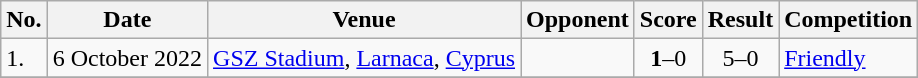<table class="wikitable">
<tr>
<th>No.</th>
<th>Date</th>
<th>Venue</th>
<th>Opponent</th>
<th>Score</th>
<th>Result</th>
<th>Competition</th>
</tr>
<tr>
<td>1.</td>
<td>6 October 2022</td>
<td><a href='#'>GSZ Stadium</a>, <a href='#'>Larnaca</a>, <a href='#'>Cyprus</a></td>
<td></td>
<td align=center><strong>1</strong>–0</td>
<td align=center>5–0</td>
<td><a href='#'>Friendly</a></td>
</tr>
<tr>
</tr>
</table>
